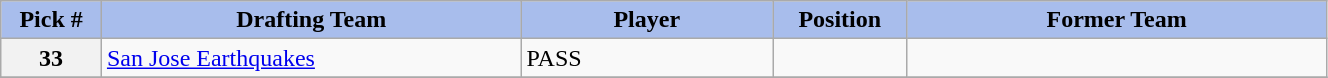<table class="wikitable sortable" style="width: 70%">
<tr>
<th style="background:#A8BDEC;" width=6%>Pick #</th>
<th width=25% style="background:#A8BDEC;">Drafting Team</th>
<th width=15% style="background:#A8BDEC;">Player</th>
<th width=8% style="background:#A8BDEC;">Position</th>
<th width=25% style="background:#A8BDEC;">Former Team</th>
</tr>
<tr>
<th>33</th>
<td><a href='#'>San Jose Earthquakes</a></td>
<td>PASS</td>
<td></td>
<td></td>
</tr>
<tr>
</tr>
</table>
